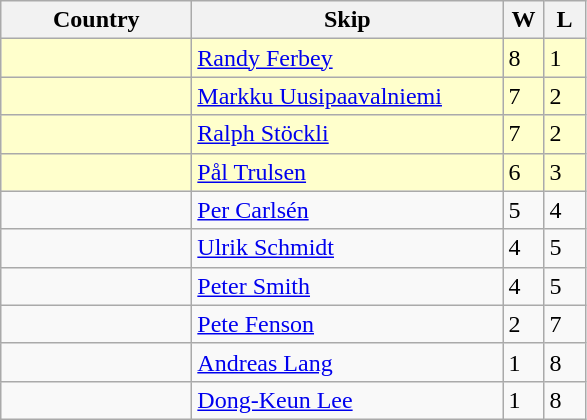<table class="wikitable">
<tr>
<th bgcolor="#efefef" width="120">Country</th>
<th bgcolor="#efefef" width="200">Skip</th>
<th bgcolor="#efefef" width="20">W</th>
<th bgcolor="#efefef" width="20">L</th>
</tr>
<tr bgcolor="#ffffcc">
<td></td>
<td><a href='#'>Randy Ferbey</a></td>
<td>8</td>
<td>1</td>
</tr>
<tr bgcolor="#ffffcc">
<td></td>
<td><a href='#'>Markku Uusipaavalniemi</a></td>
<td>7</td>
<td>2</td>
</tr>
<tr bgcolor="#ffffcc">
<td></td>
<td><a href='#'>Ralph Stöckli</a></td>
<td>7</td>
<td>2</td>
</tr>
<tr bgcolor="#ffffcc">
<td></td>
<td><a href='#'>Pål Trulsen</a></td>
<td>6</td>
<td>3</td>
</tr>
<tr>
<td></td>
<td><a href='#'>Per Carlsén</a></td>
<td>5</td>
<td>4</td>
</tr>
<tr>
<td></td>
<td><a href='#'>Ulrik Schmidt</a></td>
<td>4</td>
<td>5</td>
</tr>
<tr>
<td></td>
<td><a href='#'>Peter Smith</a></td>
<td>4</td>
<td>5</td>
</tr>
<tr>
<td></td>
<td><a href='#'>Pete Fenson</a></td>
<td>2</td>
<td>7</td>
</tr>
<tr>
<td></td>
<td><a href='#'>Andreas Lang</a></td>
<td>1</td>
<td>8</td>
</tr>
<tr>
<td></td>
<td><a href='#'>Dong-Keun Lee</a></td>
<td>1</td>
<td>8</td>
</tr>
</table>
